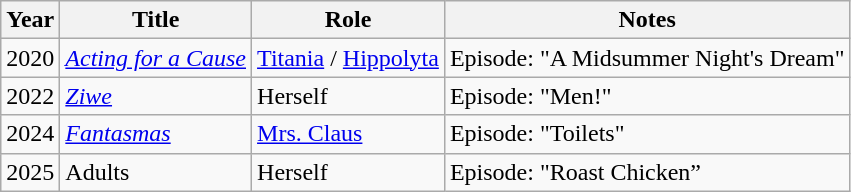<table class="wikitable sortable">
<tr>
<th>Year</th>
<th>Title</th>
<th>Role</th>
<th class="unsortable">Notes</th>
</tr>
<tr>
<td>2020</td>
<td><em><a href='#'>Acting for a Cause</a></em></td>
<td><a href='#'>Titania</a> / <a href='#'>Hippolyta</a></td>
<td>Episode: "A Midsummer Night's Dream"</td>
</tr>
<tr>
<td>2022</td>
<td><em><a href='#'>Ziwe</a></em></td>
<td>Herself</td>
<td>Episode: "Men!"</td>
</tr>
<tr>
<td>2024</td>
<td><em><a href='#'>Fantasmas</a></em></td>
<td><a href='#'>Mrs. Claus</a></td>
<td>Episode: "Toilets"</td>
</tr>
<tr>
<td>2025</td>
<td>Adults</td>
<td>Herself</td>
<td>Episode: "Roast Chicken”</td>
</tr>
</table>
